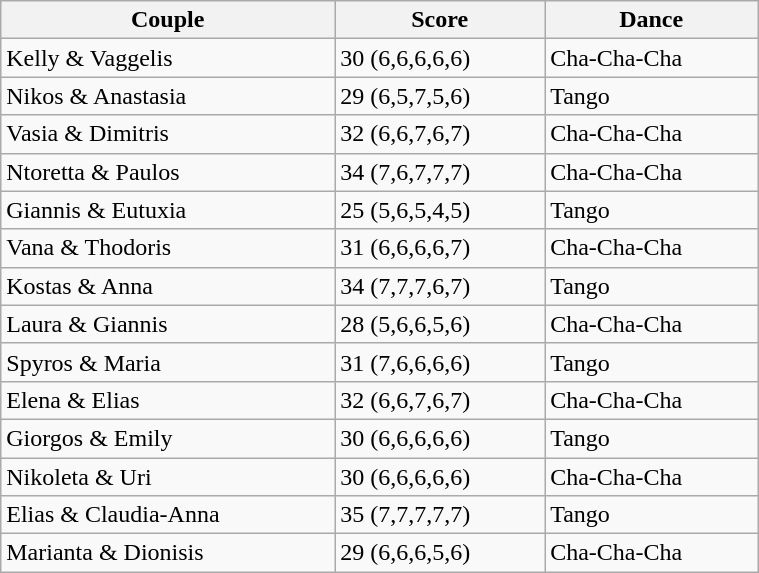<table class="wikitable" style="width:40%;">
<tr>
<th>Couple</th>
<th>Score</th>
<th>Dance</th>
</tr>
<tr>
<td>Kelly & Vaggelis</td>
<td>30 (6,6,6,6,6)</td>
<td>Cha-Cha-Cha</td>
</tr>
<tr>
<td>Nikos & Anastasia</td>
<td>29 (6,5,7,5,6)</td>
<td>Tango</td>
</tr>
<tr>
<td>Vasia & Dimitris</td>
<td>32 (6,6,7,6,7)</td>
<td>Cha-Cha-Cha</td>
</tr>
<tr>
<td>Ntoretta & Paulos</td>
<td>34 (7,6,7,7,7)</td>
<td>Cha-Cha-Cha</td>
</tr>
<tr>
<td>Giannis & Eutuxia</td>
<td>25 (5,6,5,4,5)</td>
<td>Tango</td>
</tr>
<tr>
<td>Vana & Thodoris</td>
<td>31 (6,6,6,6,7)</td>
<td>Cha-Cha-Cha</td>
</tr>
<tr>
<td>Kostas & Anna</td>
<td>34 (7,7,7,6,7)</td>
<td>Tango</td>
</tr>
<tr>
<td>Laura & Giannis</td>
<td>28 (5,6,6,5,6)</td>
<td>Cha-Cha-Cha</td>
</tr>
<tr>
<td>Spyros & Maria</td>
<td>31 (7,6,6,6,6)</td>
<td>Tango</td>
</tr>
<tr>
<td>Elena & Elias</td>
<td>32 (6,6,7,6,7)</td>
<td>Cha-Cha-Cha</td>
</tr>
<tr>
<td>Giorgos & Emily</td>
<td>30 (6,6,6,6,6)</td>
<td>Tango</td>
</tr>
<tr>
<td>Nikoleta & Uri</td>
<td>30 (6,6,6,6,6)</td>
<td>Cha-Cha-Cha</td>
</tr>
<tr>
<td>Elias & Claudia-Anna</td>
<td>35 (7,7,7,7,7)</td>
<td>Tango</td>
</tr>
<tr>
<td>Marianta & Dionisis</td>
<td>29 (6,6,6,5,6)</td>
<td>Cha-Cha-Cha</td>
</tr>
</table>
